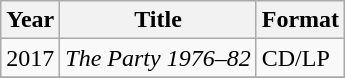<table class="wikitable">
<tr>
<th>Year</th>
<th>Title</th>
<th>Format</th>
</tr>
<tr>
<td>2017</td>
<td><em>The Party 1976–82</em></td>
<td>CD/LP</td>
</tr>
<tr>
</tr>
</table>
